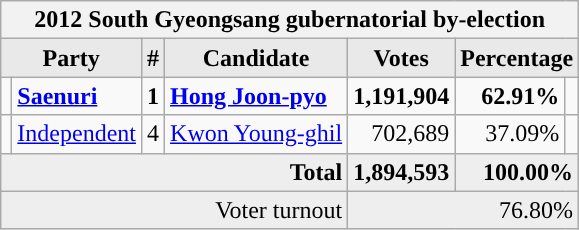<table class="wikitable">
<tr>
<th colspan="7">2012 South Gyeongsang gubernatorial by-election</th>
</tr>
<tr>
<th style="background-color:#E9E9E9" colspan=2>Party</th>
<th style="background-color:#E9E9E9">#</th>
<th style="background-color:#E9E9E9">Candidate</th>
<th style="background-color:#E9E9E9">Votes</th>
<th style="background-color:#E9E9E9" colspan=2>Percentage</th>
</tr>
<tr style="font-weight:bold">
<td></td>
<td align=left><a href='#'>Saenuri</a></td>
<td align=center>1</td>
<td align=left><a href='#'>Hong Joon-pyo</a></td>
<td align=right>1,191,904</td>
<td align=right>62.91%</td>
<td align=right></td>
</tr>
<tr>
<td></td>
<td align=left><a href='#'>Independent</a></td>
<td align=center>4</td>
<td align=left><a href='#'>Kwon Young-ghil</a></td>
<td align=right>702,689</td>
<td align=right>37.09%</td>
<td align=right></td>
</tr>
<tr bgcolor="#EEEEEE" style="font-weight:bold">
<td colspan="4" align=right>Total</td>
<td align=right>1,894,593</td>
<td align=right colspan=2>100.00%</td>
</tr>
<tr bgcolor="#EEEEEE">
<td colspan="4" align="right">Voter turnout</td>
<td colspan="3" align="right">76.80%</td>
</tr>
</table>
